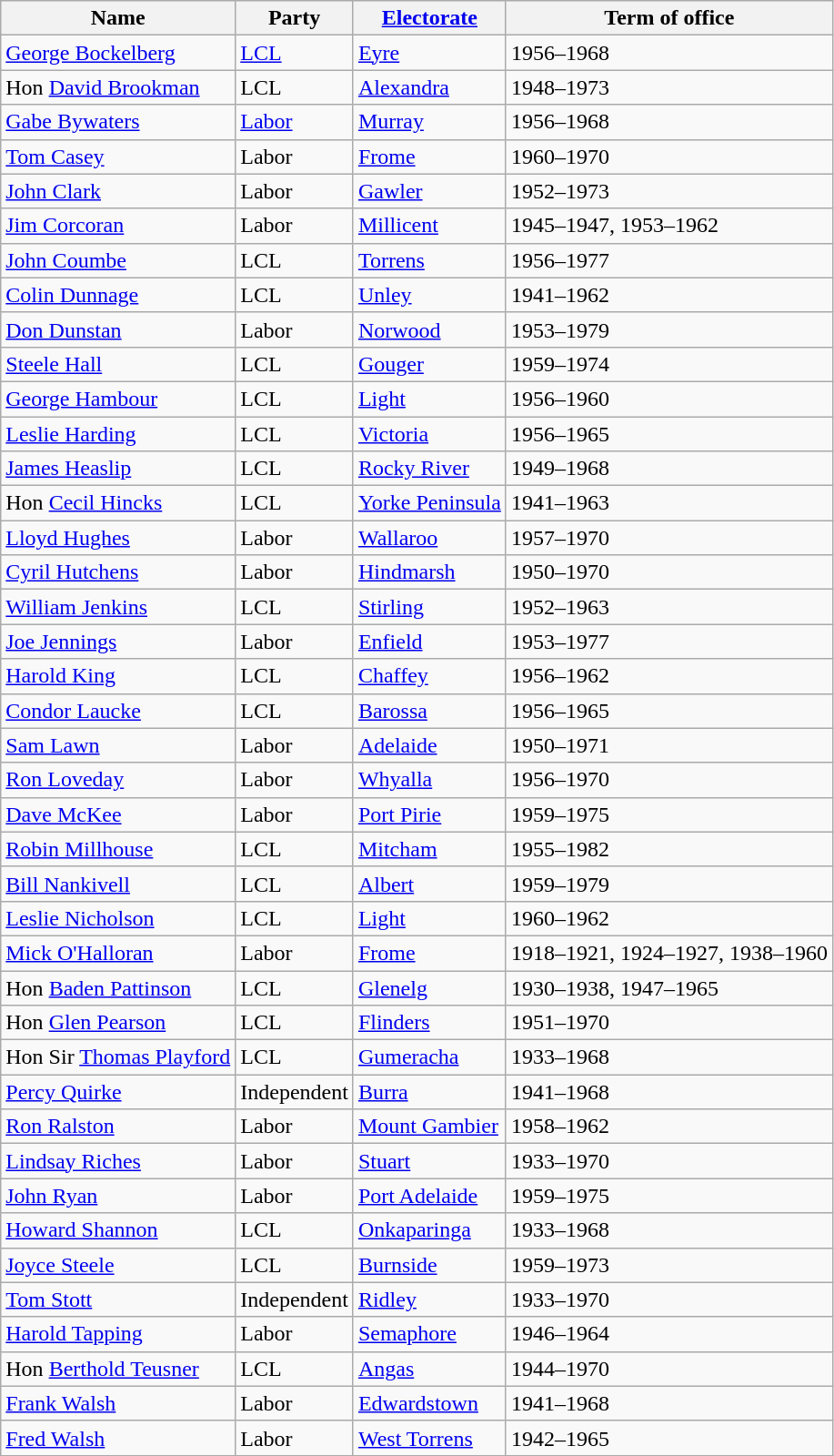<table class="wikitable sortable">
<tr>
<th>Name</th>
<th>Party</th>
<th><a href='#'>Electorate</a></th>
<th>Term of office</th>
</tr>
<tr>
<td><a href='#'>George Bockelberg</a></td>
<td><a href='#'>LCL</a></td>
<td><a href='#'>Eyre</a></td>
<td>1956–1968</td>
</tr>
<tr>
<td>Hon <a href='#'>David Brookman</a></td>
<td>LCL</td>
<td><a href='#'>Alexandra</a></td>
<td>1948–1973</td>
</tr>
<tr>
<td><a href='#'>Gabe Bywaters</a></td>
<td><a href='#'>Labor</a></td>
<td><a href='#'>Murray</a></td>
<td>1956–1968</td>
</tr>
<tr>
<td><a href='#'>Tom Casey</a> </td>
<td>Labor</td>
<td><a href='#'>Frome</a></td>
<td>1960–1970</td>
</tr>
<tr>
<td><a href='#'>John Clark</a></td>
<td>Labor</td>
<td><a href='#'>Gawler</a></td>
<td>1952–1973</td>
</tr>
<tr>
<td><a href='#'>Jim Corcoran</a></td>
<td>Labor</td>
<td><a href='#'>Millicent</a></td>
<td>1945–1947, 1953–1962</td>
</tr>
<tr>
<td><a href='#'>John Coumbe</a></td>
<td>LCL</td>
<td><a href='#'>Torrens</a></td>
<td>1956–1977</td>
</tr>
<tr>
<td><a href='#'>Colin Dunnage</a></td>
<td>LCL</td>
<td><a href='#'>Unley</a></td>
<td>1941–1962</td>
</tr>
<tr>
<td><a href='#'>Don Dunstan</a></td>
<td>Labor</td>
<td><a href='#'>Norwood</a></td>
<td>1953–1979</td>
</tr>
<tr>
<td><a href='#'>Steele Hall</a></td>
<td>LCL</td>
<td><a href='#'>Gouger</a></td>
<td>1959–1974</td>
</tr>
<tr>
<td><a href='#'>George Hambour</a> </td>
<td>LCL</td>
<td><a href='#'>Light</a></td>
<td>1956–1960</td>
</tr>
<tr>
<td><a href='#'>Leslie Harding</a></td>
<td>LCL</td>
<td><a href='#'>Victoria</a></td>
<td>1956–1965</td>
</tr>
<tr>
<td><a href='#'>James Heaslip</a></td>
<td>LCL</td>
<td><a href='#'>Rocky River</a></td>
<td>1949–1968</td>
</tr>
<tr>
<td>Hon <a href='#'>Cecil Hincks</a></td>
<td>LCL</td>
<td><a href='#'>Yorke Peninsula</a></td>
<td>1941–1963</td>
</tr>
<tr>
<td><a href='#'>Lloyd Hughes</a></td>
<td>Labor</td>
<td><a href='#'>Wallaroo</a></td>
<td>1957–1970</td>
</tr>
<tr>
<td><a href='#'>Cyril Hutchens</a></td>
<td>Labor</td>
<td><a href='#'>Hindmarsh</a></td>
<td>1950–1970</td>
</tr>
<tr>
<td><a href='#'>William Jenkins</a></td>
<td>LCL</td>
<td><a href='#'>Stirling</a></td>
<td>1952–1963</td>
</tr>
<tr>
<td><a href='#'>Joe Jennings</a></td>
<td>Labor</td>
<td><a href='#'>Enfield</a></td>
<td>1953–1977</td>
</tr>
<tr>
<td><a href='#'>Harold King</a></td>
<td>LCL</td>
<td><a href='#'>Chaffey</a></td>
<td>1956–1962</td>
</tr>
<tr>
<td><a href='#'>Condor Laucke</a></td>
<td>LCL</td>
<td><a href='#'>Barossa</a></td>
<td>1956–1965</td>
</tr>
<tr>
<td><a href='#'>Sam Lawn</a></td>
<td>Labor</td>
<td><a href='#'>Adelaide</a></td>
<td>1950–1971</td>
</tr>
<tr>
<td><a href='#'>Ron Loveday</a></td>
<td>Labor</td>
<td><a href='#'>Whyalla</a></td>
<td>1956–1970</td>
</tr>
<tr>
<td><a href='#'>Dave McKee</a></td>
<td>Labor</td>
<td><a href='#'>Port Pirie</a></td>
<td>1959–1975</td>
</tr>
<tr>
<td><a href='#'>Robin Millhouse</a></td>
<td>LCL</td>
<td><a href='#'>Mitcham</a></td>
<td>1955–1982</td>
</tr>
<tr>
<td><a href='#'>Bill Nankivell</a></td>
<td>LCL</td>
<td><a href='#'>Albert</a></td>
<td>1959–1979</td>
</tr>
<tr>
<td><a href='#'>Leslie Nicholson</a> </td>
<td>LCL</td>
<td><a href='#'>Light</a></td>
<td>1960–1962</td>
</tr>
<tr>
<td><a href='#'>Mick O'Halloran</a> </td>
<td>Labor</td>
<td><a href='#'>Frome</a></td>
<td>1918–1921, 1924–1927, 1938–1960</td>
</tr>
<tr>
<td>Hon <a href='#'>Baden Pattinson</a></td>
<td>LCL</td>
<td><a href='#'>Glenelg</a></td>
<td>1930–1938, 1947–1965</td>
</tr>
<tr>
<td>Hon <a href='#'>Glen Pearson</a></td>
<td>LCL</td>
<td><a href='#'>Flinders</a></td>
<td>1951–1970</td>
</tr>
<tr>
<td>Hon Sir <a href='#'>Thomas Playford</a></td>
<td>LCL</td>
<td><a href='#'>Gumeracha</a></td>
<td>1933–1968</td>
</tr>
<tr>
<td><a href='#'>Percy Quirke</a></td>
<td>Independent</td>
<td><a href='#'>Burra</a></td>
<td>1941–1968</td>
</tr>
<tr>
<td><a href='#'>Ron Ralston</a></td>
<td>Labor</td>
<td><a href='#'>Mount Gambier</a></td>
<td>1958–1962</td>
</tr>
<tr>
<td><a href='#'>Lindsay Riches</a></td>
<td>Labor</td>
<td><a href='#'>Stuart</a></td>
<td>1933–1970</td>
</tr>
<tr>
<td><a href='#'>John Ryan</a></td>
<td>Labor</td>
<td><a href='#'>Port Adelaide</a></td>
<td>1959–1975</td>
</tr>
<tr>
<td><a href='#'>Howard Shannon</a></td>
<td>LCL</td>
<td><a href='#'>Onkaparinga</a></td>
<td>1933–1968</td>
</tr>
<tr>
<td><a href='#'>Joyce Steele</a></td>
<td>LCL</td>
<td><a href='#'>Burnside</a></td>
<td>1959–1973</td>
</tr>
<tr>
<td><a href='#'>Tom Stott</a></td>
<td>Independent</td>
<td><a href='#'>Ridley</a></td>
<td>1933–1970</td>
</tr>
<tr>
<td><a href='#'>Harold Tapping</a></td>
<td>Labor</td>
<td><a href='#'>Semaphore</a></td>
<td>1946–1964</td>
</tr>
<tr>
<td>Hon <a href='#'>Berthold Teusner</a></td>
<td>LCL</td>
<td><a href='#'>Angas</a></td>
<td>1944–1970</td>
</tr>
<tr>
<td><a href='#'>Frank Walsh</a></td>
<td>Labor</td>
<td><a href='#'>Edwardstown</a></td>
<td>1941–1968</td>
</tr>
<tr>
<td><a href='#'>Fred Walsh</a></td>
<td>Labor</td>
<td><a href='#'>West Torrens</a></td>
<td>1942–1965</td>
</tr>
<tr>
</tr>
</table>
